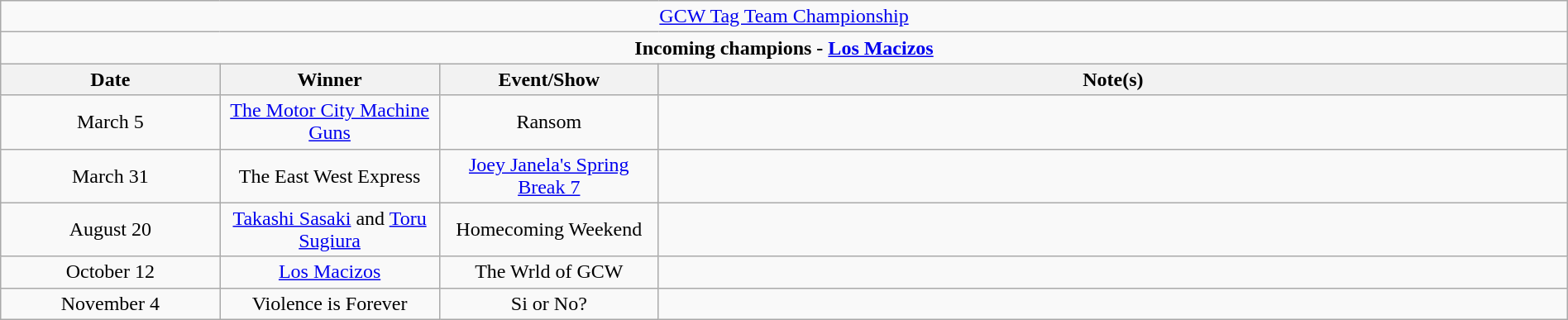<table class="wikitable" style="text-align:center; width:100%;">
<tr>
<td colspan="5" style="text-align: center;"><a href='#'>GCW Tag Team Championship</a></td>
</tr>
<tr>
<td colspan="5" style="text-align: center;"><strong>Incoming champions - <a href='#'>Los Macizos </a></strong></td>
</tr>
<tr>
<th width=14%>Date</th>
<th width=14%>Winner</th>
<th width=14%>Event/Show</th>
<th width=58%>Note(s)</th>
</tr>
<tr>
<td>March 5</td>
<td><a href='#'>The Motor City Machine Guns</a><br></td>
<td>Ransom</td>
<td></td>
</tr>
<tr>
<td>March 31</td>
<td>The East West Express<br></td>
<td><a href='#'>Joey Janela's Spring Break 7</a></td>
</tr>
<tr>
<td>August 20</td>
<td><a href='#'>Takashi Sasaki</a> and <a href='#'>Toru Sugiura</a></td>
<td>Homecoming Weekend<br></td>
<td></td>
</tr>
<tr>
<td>October 12</td>
<td><a href='#'>Los Macizos<br></a></td>
<td>The Wrld of GCW</td>
<td></td>
</tr>
<tr>
<td>November 4</td>
<td>Violence is Forever<br></td>
<td>Si or No?</td>
<td></td>
</tr>
</table>
